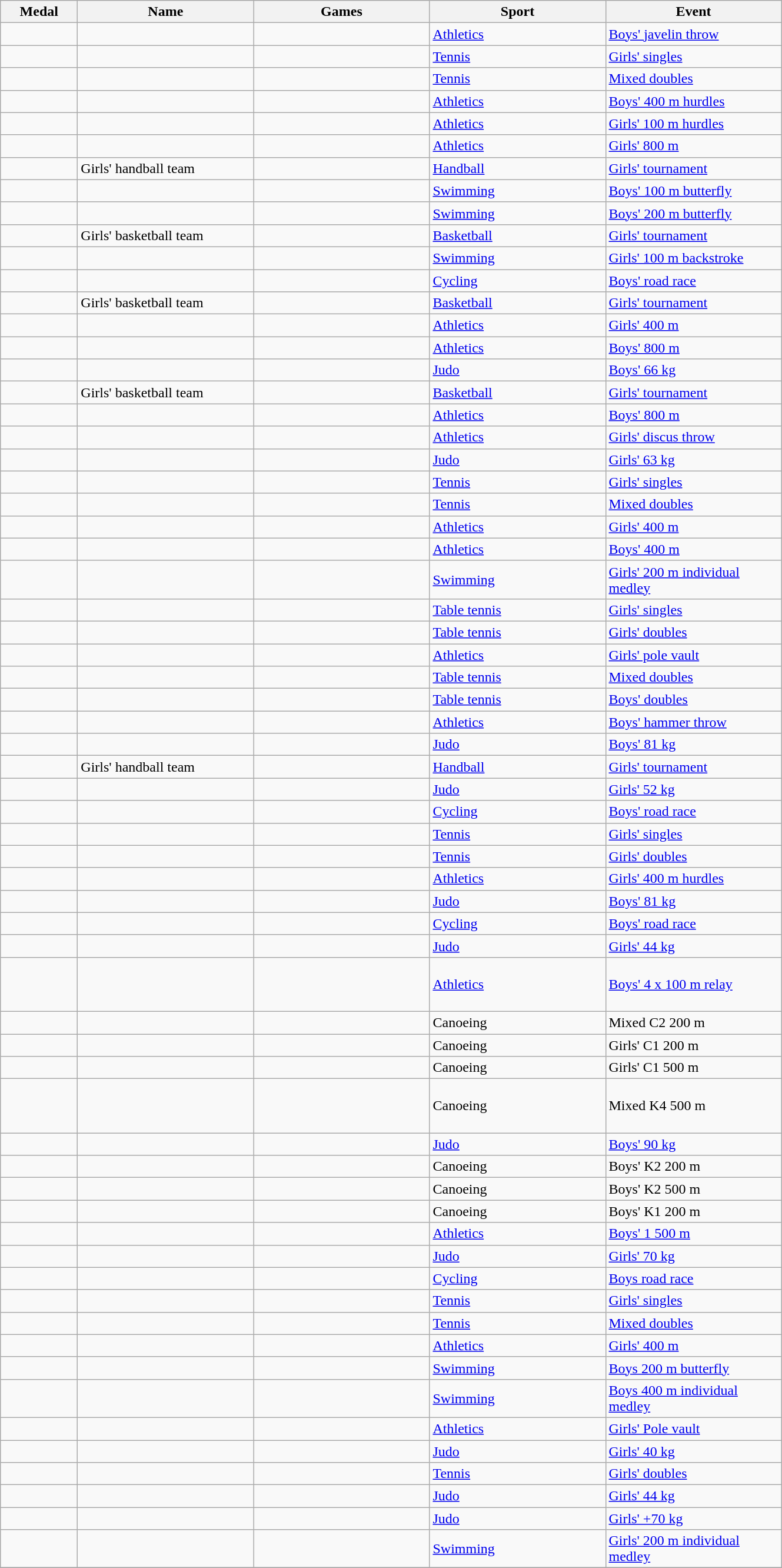<table class="wikitable sortable">
<tr>
<th style="width:5em">Medal</th>
<th style="width:12em">Name</th>
<th style="width:12em">Games</th>
<th style="width:12em">Sport</th>
<th style="width:12em">Event</th>
</tr>
<tr>
<td></td>
<td></td>
<td></td>
<td> <a href='#'>Athletics</a></td>
<td><a href='#'>Boys' javelin throw</a></td>
</tr>
<tr>
<td></td>
<td></td>
<td></td>
<td> <a href='#'>Tennis</a></td>
<td><a href='#'>Girls' singles</a></td>
</tr>
<tr>
<td></td>
<td><br></td>
<td></td>
<td> <a href='#'>Tennis</a></td>
<td><a href='#'>Mixed doubles</a></td>
</tr>
<tr>
<td></td>
<td></td>
<td></td>
<td> <a href='#'>Athletics</a></td>
<td><a href='#'>Boys' 400 m hurdles</a></td>
</tr>
<tr>
<td></td>
<td></td>
<td></td>
<td> <a href='#'>Athletics</a></td>
<td><a href='#'>Girls' 100 m hurdles</a></td>
</tr>
<tr>
<td></td>
<td></td>
<td></td>
<td> <a href='#'>Athletics</a></td>
<td><a href='#'>Girls' 800 m</a></td>
</tr>
<tr>
<td></td>
<td>Girls' handball team</td>
<td></td>
<td> <a href='#'>Handball</a></td>
<td><a href='#'>Girls' tournament</a></td>
</tr>
<tr>
<td></td>
<td></td>
<td></td>
<td> <a href='#'>Swimming</a></td>
<td><a href='#'>Boys' 100 m butterfly</a></td>
</tr>
<tr>
<td></td>
<td></td>
<td></td>
<td> <a href='#'>Swimming</a></td>
<td><a href='#'>Boys' 200 m butterfly</a></td>
</tr>
<tr>
<td></td>
<td>Girls' basketball team</td>
<td></td>
<td> <a href='#'>Basketball</a></td>
<td><a href='#'>Girls' tournament</a></td>
</tr>
<tr>
<td></td>
<td></td>
<td></td>
<td> <a href='#'>Swimming</a></td>
<td><a href='#'>Girls' 100 m backstroke</a></td>
</tr>
<tr>
<td></td>
<td></td>
<td></td>
<td> <a href='#'>Cycling</a></td>
<td><a href='#'>Boys' road race</a></td>
</tr>
<tr>
<td></td>
<td>Girls' basketball team</td>
<td></td>
<td> <a href='#'>Basketball</a></td>
<td><a href='#'>Girls' tournament</a></td>
</tr>
<tr>
<td></td>
<td></td>
<td></td>
<td> <a href='#'>Athletics</a></td>
<td><a href='#'>Girls' 400 m</a></td>
</tr>
<tr>
<td></td>
<td></td>
<td></td>
<td> <a href='#'>Athletics</a></td>
<td><a href='#'>Boys' 800 m</a></td>
</tr>
<tr>
<td></td>
<td></td>
<td></td>
<td> <a href='#'>Judo</a></td>
<td><a href='#'>Boys' 66 kg</a></td>
</tr>
<tr>
<td></td>
<td>Girls' basketball team</td>
<td></td>
<td> <a href='#'>Basketball</a></td>
<td><a href='#'>Girls' tournament</a></td>
</tr>
<tr>
<td></td>
<td></td>
<td></td>
<td> <a href='#'>Athletics</a></td>
<td><a href='#'>Boys' 800 m</a></td>
</tr>
<tr>
<td></td>
<td></td>
<td></td>
<td> <a href='#'>Athletics</a></td>
<td><a href='#'>Girls' discus throw</a></td>
</tr>
<tr>
<td></td>
<td></td>
<td></td>
<td> <a href='#'>Judo</a></td>
<td><a href='#'>Girls' 63 kg</a></td>
</tr>
<tr>
<td></td>
<td></td>
<td></td>
<td> <a href='#'>Tennis</a></td>
<td><a href='#'>Girls' singles</a></td>
</tr>
<tr>
<td></td>
<td><br></td>
<td></td>
<td> <a href='#'>Tennis</a></td>
<td><a href='#'>Mixed doubles</a></td>
</tr>
<tr>
<td></td>
<td></td>
<td></td>
<td> <a href='#'>Athletics</a></td>
<td><a href='#'>Girls' 400 m</a></td>
</tr>
<tr>
<td></td>
<td></td>
<td></td>
<td> <a href='#'>Athletics</a></td>
<td><a href='#'>Boys' 400 m</a></td>
</tr>
<tr>
<td></td>
<td></td>
<td></td>
<td> <a href='#'>Swimming</a></td>
<td><a href='#'>Girls' 200 m individual medley</a></td>
</tr>
<tr>
<td></td>
<td></td>
<td></td>
<td> <a href='#'>Table tennis</a></td>
<td><a href='#'>Girls' singles</a></td>
</tr>
<tr>
<td></td>
<td><br></td>
<td></td>
<td> <a href='#'>Table tennis</a></td>
<td><a href='#'>Girls' doubles</a></td>
</tr>
<tr>
<td></td>
<td></td>
<td></td>
<td> <a href='#'>Athletics</a></td>
<td><a href='#'>Girls' pole vault</a></td>
</tr>
<tr>
<td></td>
<td><br></td>
<td></td>
<td> <a href='#'>Table tennis</a></td>
<td><a href='#'>Mixed doubles</a></td>
</tr>
<tr>
<td></td>
<td><br></td>
<td></td>
<td> <a href='#'>Table tennis</a></td>
<td><a href='#'>Boys' doubles</a></td>
</tr>
<tr>
<td></td>
<td></td>
<td></td>
<td> <a href='#'>Athletics</a></td>
<td><a href='#'>Boys' hammer throw</a></td>
</tr>
<tr>
<td></td>
<td></td>
<td></td>
<td> <a href='#'>Judo</a></td>
<td><a href='#'>Boys' 81 kg</a></td>
</tr>
<tr>
<td></td>
<td>Girls' handball team</td>
<td></td>
<td> <a href='#'>Handball</a></td>
<td><a href='#'>Girls' tournament</a></td>
</tr>
<tr>
<td></td>
<td></td>
<td></td>
<td> <a href='#'>Judo</a></td>
<td><a href='#'>Girls' 52 kg</a></td>
</tr>
<tr>
<td></td>
<td></td>
<td></td>
<td> <a href='#'>Cycling</a></td>
<td><a href='#'>Boys' road race</a></td>
</tr>
<tr>
<td></td>
<td></td>
<td></td>
<td> <a href='#'>Tennis</a></td>
<td><a href='#'>Girls' singles</a></td>
</tr>
<tr>
<td></td>
<td><br></td>
<td></td>
<td> <a href='#'>Tennis</a></td>
<td><a href='#'>Girls' doubles</a></td>
</tr>
<tr>
<td></td>
<td></td>
<td></td>
<td> <a href='#'>Athletics</a></td>
<td><a href='#'>Girls' 400 m hurdles</a></td>
</tr>
<tr>
<td></td>
<td></td>
<td></td>
<td> <a href='#'>Judo</a></td>
<td><a href='#'>Boys' 81 kg</a></td>
</tr>
<tr>
<td></td>
<td></td>
<td></td>
<td> <a href='#'>Cycling</a></td>
<td><a href='#'>Boys' road race</a></td>
</tr>
<tr>
<td></td>
<td></td>
<td></td>
<td> <a href='#'>Judo</a></td>
<td><a href='#'>Girls' 44 kg</a></td>
</tr>
<tr>
<td></td>
<td><br><br><br></td>
<td></td>
<td> <a href='#'>Athletics</a></td>
<td><a href='#'>Boys' 4 x 100 m relay</a></td>
</tr>
<tr>
<td></td>
<td><br></td>
<td></td>
<td> Canoeing</td>
<td>Mixed C2 200 m</td>
</tr>
<tr>
<td></td>
<td></td>
<td></td>
<td> Canoeing</td>
<td>Girls' C1 200 m</td>
</tr>
<tr>
<td></td>
<td></td>
<td></td>
<td> Canoeing</td>
<td>Girls' C1 500 m</td>
</tr>
<tr>
<td></td>
<td><br><br><br></td>
<td></td>
<td> Canoeing</td>
<td>Mixed K4 500 m</td>
</tr>
<tr>
<td></td>
<td></td>
<td></td>
<td> <a href='#'>Judo</a></td>
<td><a href='#'>Boys' 90 kg</a></td>
</tr>
<tr>
<td></td>
<td><br></td>
<td></td>
<td> Canoeing</td>
<td>Boys' K2 200 m</td>
</tr>
<tr>
<td></td>
<td><br></td>
<td></td>
<td> Canoeing</td>
<td>Boys' K2 500 m</td>
</tr>
<tr>
<td></td>
<td></td>
<td></td>
<td> Canoeing</td>
<td>Boys' K1 200 m</td>
</tr>
<tr>
<td></td>
<td></td>
<td></td>
<td> <a href='#'>Athletics</a></td>
<td><a href='#'>Boys' 1 500 m</a></td>
</tr>
<tr>
<td></td>
<td></td>
<td></td>
<td> <a href='#'>Judo</a></td>
<td><a href='#'>Girls' 70 kg</a></td>
</tr>
<tr>
<td></td>
<td></td>
<td></td>
<td> <a href='#'>Cycling</a></td>
<td><a href='#'>Boys road race</a></td>
</tr>
<tr>
<td></td>
<td></td>
<td></td>
<td> <a href='#'>Tennis</a></td>
<td><a href='#'>Girls' singles</a></td>
</tr>
<tr>
<td></td>
<td><br></td>
<td></td>
<td> <a href='#'>Tennis</a></td>
<td><a href='#'>Mixed doubles</a></td>
</tr>
<tr>
<td></td>
<td></td>
<td></td>
<td> <a href='#'>Athletics</a></td>
<td><a href='#'>Girls' 400 m</a></td>
</tr>
<tr>
<td></td>
<td></td>
<td></td>
<td> <a href='#'>Swimming</a></td>
<td><a href='#'>Boys 200 m butterfly</a></td>
</tr>
<tr>
<td></td>
<td></td>
<td></td>
<td> <a href='#'>Swimming</a></td>
<td><a href='#'>Boys 400 m individual medley</a></td>
</tr>
<tr>
<td></td>
<td></td>
<td></td>
<td> <a href='#'>Athletics</a></td>
<td><a href='#'>Girls' Pole vault</a></td>
</tr>
<tr>
<td></td>
<td></td>
<td></td>
<td> <a href='#'>Judo</a></td>
<td><a href='#'>Girls' 40 kg</a></td>
</tr>
<tr>
<td></td>
<td><br></td>
<td></td>
<td> <a href='#'>Tennis</a></td>
<td><a href='#'>Girls' doubles</a></td>
</tr>
<tr>
<td></td>
<td></td>
<td></td>
<td> <a href='#'>Judo</a></td>
<td><a href='#'>Girls' 44 kg</a></td>
</tr>
<tr>
<td></td>
<td></td>
<td></td>
<td> <a href='#'>Judo</a></td>
<td><a href='#'>Girls' +70 kg</a></td>
</tr>
<tr>
<td></td>
<td></td>
<td></td>
<td> <a href='#'>Swimming</a></td>
<td><a href='#'>Girls' 200 m individual medley</a></td>
</tr>
<tr>
</tr>
</table>
